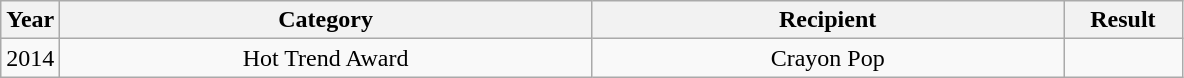<table class="wikitable" style="text-align:center">
<tr>
<th width="5%">Year</th>
<th width="45%">Category</th>
<th width="40%">Recipient</th>
<th width="10%">Result</th>
</tr>
<tr>
<td>2014</td>
<td>Hot Trend Award</td>
<td>Crayon Pop</td>
<td></td>
</tr>
</table>
